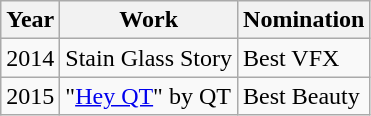<table class="wikitable">
<tr>
<th>Year</th>
<th>Work</th>
<th>Nomination</th>
</tr>
<tr>
<td>2014</td>
<td>Stain Glass Story</td>
<td>Best VFX</td>
</tr>
<tr>
<td>2015</td>
<td>"<a href='#'>Hey QT</a>" by QT</td>
<td>Best Beauty</td>
</tr>
</table>
